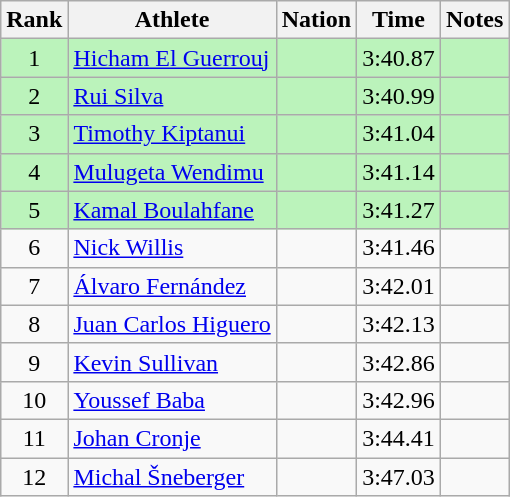<table class="wikitable sortable" style="text-align:center">
<tr>
<th>Rank</th>
<th>Athlete</th>
<th>Nation</th>
<th>Time</th>
<th>Notes</th>
</tr>
<tr bgcolor=bbf3bb>
<td>1</td>
<td align=left><a href='#'>Hicham El Guerrouj</a></td>
<td align=left></td>
<td>3:40.87</td>
<td></td>
</tr>
<tr bgcolor=bbf3bb>
<td>2</td>
<td align=left><a href='#'>Rui Silva</a></td>
<td align=left></td>
<td>3:40.99</td>
<td></td>
</tr>
<tr bgcolor=bbf3bb>
<td>3</td>
<td align=left><a href='#'>Timothy Kiptanui</a></td>
<td align=left></td>
<td>3:41.04</td>
<td></td>
</tr>
<tr bgcolor=bbf3bb>
<td>4</td>
<td align=left><a href='#'>Mulugeta Wendimu</a></td>
<td align=left></td>
<td>3:41.14</td>
<td></td>
</tr>
<tr bgcolor=bbf3bb>
<td>5</td>
<td align=left><a href='#'>Kamal Boulahfane</a></td>
<td align=left></td>
<td>3:41.27</td>
<td></td>
</tr>
<tr>
<td>6</td>
<td align=left><a href='#'>Nick Willis</a></td>
<td align=left></td>
<td>3:41.46</td>
<td></td>
</tr>
<tr>
<td>7</td>
<td align=left><a href='#'>Álvaro Fernández</a></td>
<td align=left></td>
<td>3:42.01</td>
<td></td>
</tr>
<tr>
<td>8</td>
<td align=left><a href='#'>Juan Carlos Higuero</a></td>
<td align=left></td>
<td>3:42.13</td>
<td></td>
</tr>
<tr>
<td>9</td>
<td align=left><a href='#'>Kevin Sullivan</a></td>
<td align=left></td>
<td>3:42.86</td>
<td></td>
</tr>
<tr>
<td>10</td>
<td align=left><a href='#'>Youssef Baba</a></td>
<td align=left></td>
<td>3:42.96</td>
<td></td>
</tr>
<tr>
<td>11</td>
<td align=left><a href='#'>Johan Cronje</a></td>
<td align=left></td>
<td>3:44.41</td>
<td></td>
</tr>
<tr>
<td>12</td>
<td align=left><a href='#'>Michal Šneberger</a></td>
<td align=left></td>
<td>3:47.03</td>
<td></td>
</tr>
</table>
